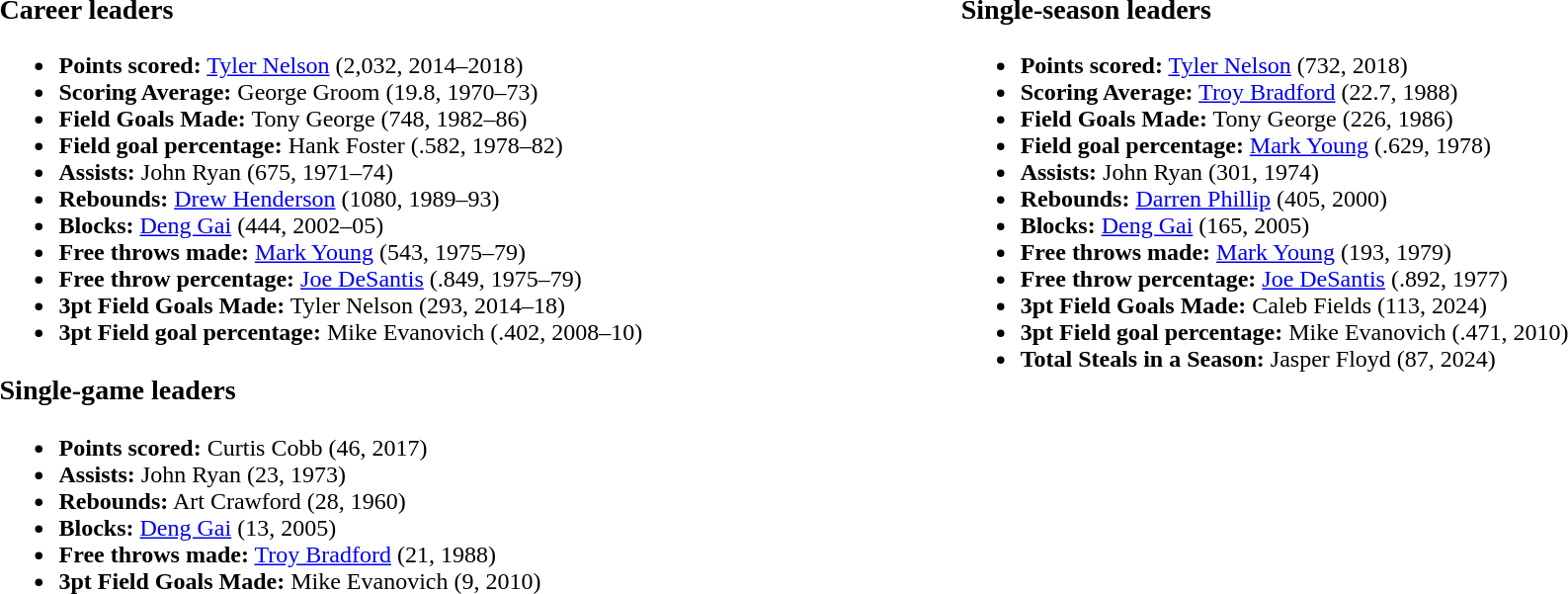<table width="100%">
<tr>
<td valign="top"><br><h3>Career leaders</h3><ul><li><strong>Points scored:</strong> <a href='#'>Tyler Nelson</a> (2,032, 2014–2018)</li><li><strong>Scoring Average:</strong> George Groom (19.8, 1970–73)</li><li><strong>Field Goals Made:</strong> Tony George (748, 1982–86)</li><li><strong>Field goal percentage:</strong> Hank Foster (.582, 1978–82)</li><li><strong>Assists:</strong> John Ryan (675, 1971–74)</li><li><strong>Rebounds:</strong> <a href='#'>Drew Henderson</a> (1080, 1989–93)</li><li><strong>Blocks:</strong> <a href='#'>Deng Gai</a> (444, 2002–05)</li><li><strong>Free throws made:</strong> <a href='#'>Mark Young</a> (543, 1975–79)</li><li><strong>Free throw percentage:</strong> <a href='#'>Joe DeSantis</a> (.849, 1975–79)</li><li><strong>3pt Field Goals Made:</strong> Tyler Nelson (293, 2014–18)</li><li><strong>3pt Field goal percentage:</strong> Mike Evanovich (.402, 2008–10)</li></ul><h3>Single-game leaders</h3><ul><li><strong>Points scored:</strong> Curtis Cobb (46, 2017)</li><li><strong>Assists:</strong> John Ryan (23, 1973)</li><li><strong>Rebounds:</strong> Art Crawford (28, 1960)</li><li><strong>Blocks:</strong> <a href='#'>Deng Gai</a> (13, 2005)</li><li><strong>Free throws made:</strong> <a href='#'>Troy Bradford</a> (21, 1988)</li><li><strong>3pt Field Goals Made:</strong> Mike Evanovich (9, 2010)</li></ul></td>
<td valign="top"><br><h3>Single-season leaders</h3><ul><li><strong>Points scored:</strong> <a href='#'>Tyler Nelson</a> (732, 2018)</li><li><strong>Scoring Average:</strong> <a href='#'>Troy Bradford</a> (22.7, 1988)</li><li><strong>Field Goals Made:</strong> Tony George (226, 1986)</li><li><strong>Field goal percentage:</strong> <a href='#'>Mark Young</a> (.629, 1978)</li><li><strong>Assists:</strong> John Ryan (301, 1974)</li><li><strong>Rebounds:</strong> <a href='#'>Darren Phillip</a> (405, 2000)</li><li><strong>Blocks:</strong> <a href='#'>Deng Gai</a> (165, 2005)</li><li><strong>Free throws made:</strong> <a href='#'>Mark Young</a> (193, 1979)</li><li><strong>Free throw percentage:</strong> <a href='#'>Joe DeSantis</a> (.892, 1977)</li><li><strong>3pt Field Goals Made:</strong> Caleb Fields (113, 2024)</li><li><strong>3pt Field goal percentage:</strong> Mike Evanovich (.471, 2010)</li><li><strong>Total Steals in a Season:</strong> Jasper Floyd (87, 2024)</li></ul></td>
</tr>
</table>
